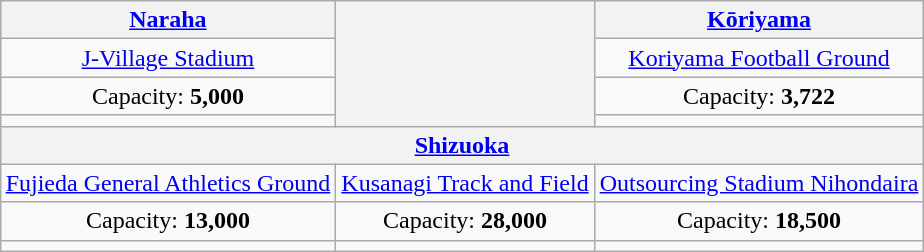<table class="wikitable" style="text-align:center;margin:1em auto;">
<tr>
<th><strong><a href='#'>Naraha</a></strong></th>
<th rowspan="4" text-align="center"></th>
<th><strong><a href='#'>Kōriyama</a></strong></th>
</tr>
<tr>
<td><a href='#'>J-Village Stadium</a></td>
<td><a href='#'>Koriyama Football Ground</a></td>
</tr>
<tr>
<td>Capacity: <strong>5,000</strong></td>
<td>Capacity: <strong>3,722</strong></td>
</tr>
<tr>
<td></td>
<td></td>
</tr>
<tr>
<th colspan="3"><strong><a href='#'>Shizuoka</a></strong></th>
</tr>
<tr>
<td><a href='#'>Fujieda General Athletics Ground</a></td>
<td><a href='#'>Kusanagi Track and Field</a></td>
<td><a href='#'>Outsourcing Stadium Nihondaira</a></td>
</tr>
<tr>
<td>Capacity: <strong>13,000</strong></td>
<td>Capacity: <strong>28,000</strong></td>
<td>Capacity: <strong>18,500</strong></td>
</tr>
<tr>
<td></td>
<td></td>
<td></td>
</tr>
</table>
